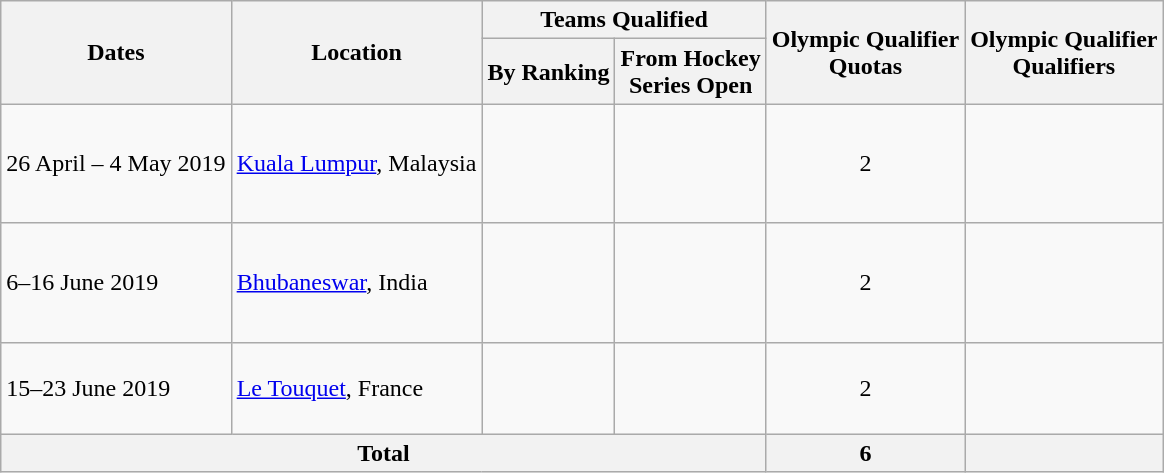<table class=wikitable>
<tr>
<th rowspan=2>Dates</th>
<th rowspan=2>Location</th>
<th colspan=2>Teams Qualified</th>
<th rowspan=2>Olympic Qualifier<br>Quotas</th>
<th rowspan=2>Olympic Qualifier<br>Qualifiers</th>
</tr>
<tr>
<th>By Ranking</th>
<th>From Hockey<br>Series Open</th>
</tr>
<tr>
<td>26 April – 4 May 2019</td>
<td><a href='#'>Kuala Lumpur</a>, Malaysia</td>
<td><br><br><br></td>
<td><br><br><br><s></s><br></td>
<td align=center>2</td>
<td><br></td>
</tr>
<tr>
<td>6–16 June 2019</td>
<td><a href='#'>Bhubaneswar</a>, India</td>
<td><br><br></td>
<td><br><br><br><br></td>
<td align=center>2</td>
<td><br></td>
</tr>
<tr>
<td>15–23 June 2019</td>
<td><a href='#'>Le Touquet</a>, France</td>
<td><br><br><br></td>
<td><br><br><br></td>
<td align=center>2</td>
<td><br></td>
</tr>
<tr>
<th colspan=4>Total</th>
<th>6</th>
<th></th>
</tr>
</table>
